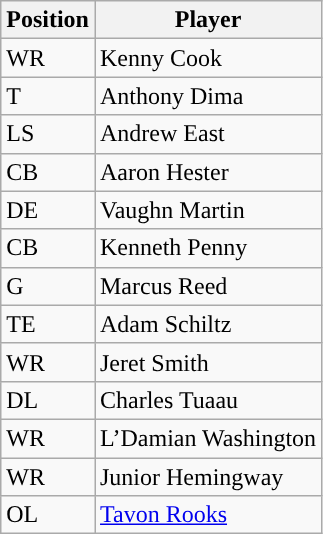<table class="wikitable sortable">
<tr>
<th>Position</th>
<th>Player</th>
</tr>
<tr>
<td>WR</td>
<td>Kenny Cook</td>
</tr>
<tr>
<td>T</td>
<td>Anthony Dima</td>
</tr>
<tr>
<td>LS</td>
<td>Andrew East</td>
</tr>
<tr>
<td>CB</td>
<td>Aaron Hester</td>
</tr>
<tr>
<td>DE</td>
<td>Vaughn Martin</td>
</tr>
<tr>
<td>CB</td>
<td>Kenneth Penny</td>
</tr>
<tr>
<td>G</td>
<td>Marcus Reed</td>
</tr>
<tr>
<td>TE</td>
<td>Adam Schiltz</td>
</tr>
<tr>
<td>WR</td>
<td>Jeret Smith</td>
</tr>
<tr>
<td>DL</td>
<td>Charles Tuaau</td>
</tr>
<tr>
<td>WR</td>
<td>L’Damian Washington</td>
</tr>
<tr>
<td>WR</td>
<td>Junior Hemingway</td>
</tr>
<tr>
<td>OL</td>
<td><a href='#'>Tavon Rooks</a></td>
</tr>
</table>
